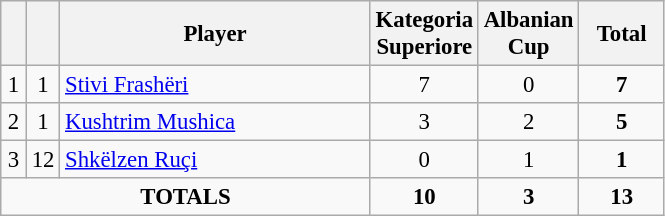<table class="wikitable sortable" style="font-size: 95%; text-align: center;">
<tr>
<th width=10></th>
<th width=10></th>
<th width=200>Player</th>
<th width=50>Kategoria Superiore</th>
<th width=50>Albanian Cup</th>
<th width=50>Total</th>
</tr>
<tr>
<td>1</td>
<td>1</td>
<td align=left> <a href='#'>Stivi Frashëri</a></td>
<td>7</td>
<td>0</td>
<td><strong>7</strong></td>
</tr>
<tr>
<td>2</td>
<td>1</td>
<td align=left> <a href='#'>Kushtrim Mushica</a></td>
<td>3</td>
<td>2</td>
<td><strong>5</strong></td>
</tr>
<tr>
<td>3</td>
<td>12</td>
<td align=left> <a href='#'>Shkëlzen Ruçi</a></td>
<td>0</td>
<td>1</td>
<td><strong>1</strong></td>
</tr>
<tr>
<td colspan=3><strong>TOTALS</strong></td>
<td><strong>10</strong></td>
<td><strong>3</strong></td>
<td><strong>13</strong></td>
</tr>
</table>
